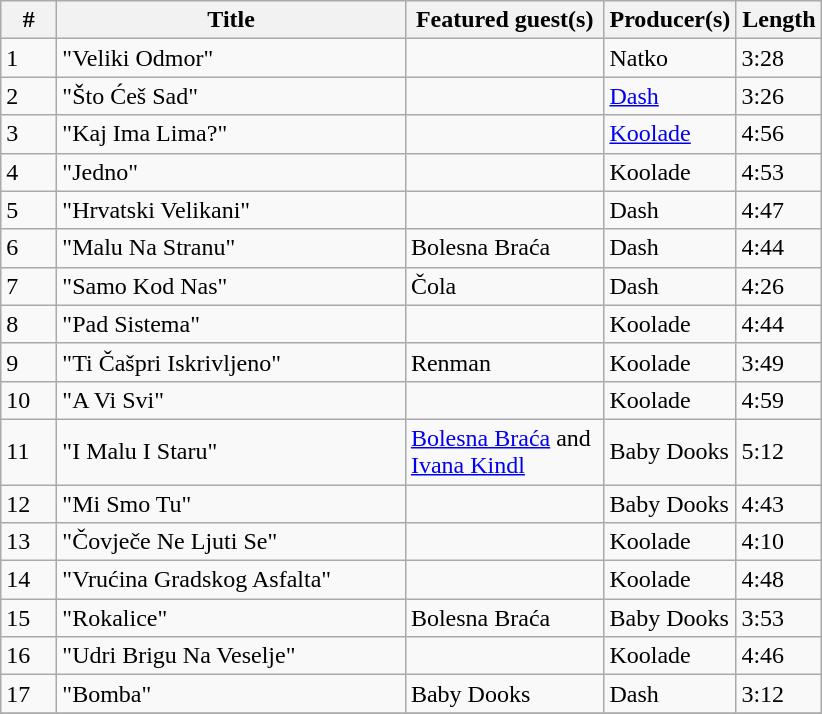<table class="wikitable">
<tr>
<th align="center" width="30">#</th>
<th align="center" width="225">Title</th>
<th align="center" width="125">Featured guest(s)</th>
<th align="center" width="80">Producer(s)</th>
<th align="center" width="50">Length</th>
</tr>
<tr>
<td>1</td>
<td>"Veliki Odmor"</td>
<td></td>
<td>Natko</td>
<td>3:28</td>
</tr>
<tr>
<td>2</td>
<td>"Što Ćeš Sad"</td>
<td></td>
<td><a href='#'>Dash</a></td>
<td>3:26</td>
</tr>
<tr>
<td>3</td>
<td>"Kaj Ima Lima?"</td>
<td></td>
<td><a href='#'>Koolade</a></td>
<td>4:56</td>
</tr>
<tr>
<td>4</td>
<td>"Jedno"</td>
<td></td>
<td>Koolade</td>
<td>4:53</td>
</tr>
<tr>
<td>5</td>
<td>"Hrvatski Velikani"</td>
<td></td>
<td>Dash</td>
<td>4:47</td>
</tr>
<tr>
<td>6</td>
<td>"Malu Na Stranu"</td>
<td>Bolesna Braća</td>
<td>Dash</td>
<td>4:44</td>
</tr>
<tr>
<td>7</td>
<td>"Samo Kod Nas"</td>
<td>Čola</td>
<td>Dash</td>
<td>4:26</td>
</tr>
<tr>
<td>8</td>
<td>"Pad Sistema"</td>
<td></td>
<td>Koolade</td>
<td>4:44</td>
</tr>
<tr>
<td>9</td>
<td>"Ti Čašpri Iskrivljeno"</td>
<td>Renman</td>
<td>Koolade</td>
<td>3:49</td>
</tr>
<tr>
<td>10</td>
<td>"A Vi Svi"</td>
<td></td>
<td>Koolade</td>
<td>4:59</td>
</tr>
<tr>
<td>11</td>
<td>"I Malu I Staru"</td>
<td><a href='#'>Bolesna Braća</a> and <a href='#'>Ivana Kindl</a></td>
<td>Baby Dooks</td>
<td>5:12</td>
</tr>
<tr>
<td>12</td>
<td>"Mi Smo Tu"</td>
<td></td>
<td>Baby Dooks</td>
<td>4:43</td>
</tr>
<tr>
<td>13</td>
<td>"Čovječe Ne Ljuti Se"</td>
<td></td>
<td>Koolade</td>
<td>4:10</td>
</tr>
<tr>
<td>14</td>
<td>"Vrućina Gradskog Asfalta"</td>
<td></td>
<td>Koolade</td>
<td>4:48</td>
</tr>
<tr>
<td>15</td>
<td>"Rokalice"</td>
<td>Bolesna Braća</td>
<td>Baby Dooks</td>
<td>3:53</td>
</tr>
<tr>
<td>16</td>
<td>"Udri Brigu Na Veselje"</td>
<td></td>
<td>Koolade</td>
<td>4:46</td>
</tr>
<tr>
<td>17</td>
<td>"Bomba"</td>
<td>Baby Dooks</td>
<td>Dash</td>
<td>3:12</td>
</tr>
<tr>
</tr>
</table>
